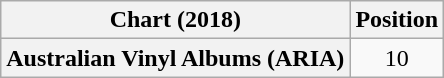<table class="wikitable plainrowheaders" style="text-align:center">
<tr>
<th scope="col">Chart (2018)</th>
<th scope="col">Position</th>
</tr>
<tr>
<th scope="row">Australian Vinyl Albums (ARIA)</th>
<td>10</td>
</tr>
</table>
